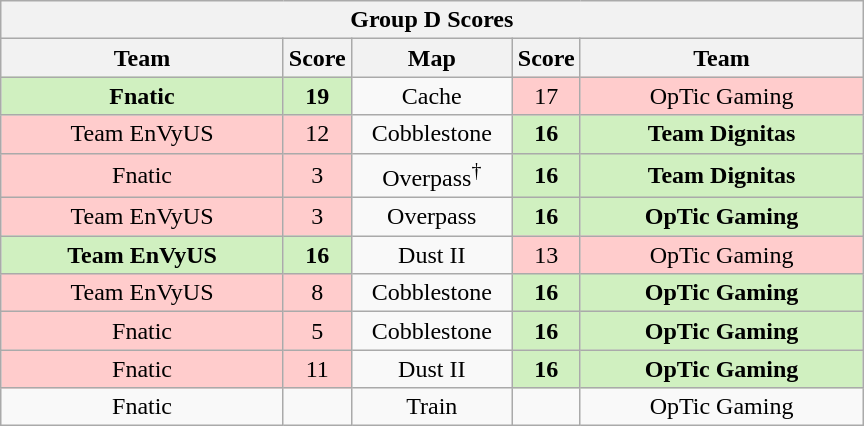<table class="wikitable" style="text-align: center;">
<tr>
<th colspan=5>Group D Scores</th>
</tr>
<tr>
<th width="181px">Team</th>
<th width="20px">Score</th>
<th width="100px">Map</th>
<th width="20px">Score</th>
<th width="181px">Team</th>
</tr>
<tr>
<td style="background: #D0F0C0;"><strong>Fnatic</strong></td>
<td style="background: #D0F0C0;"><strong>19</strong></td>
<td>Cache</td>
<td style="background: #FFCCCC;">17</td>
<td style="background: #FFCCCC;">OpTic Gaming</td>
</tr>
<tr>
<td style="background: #FFCCCC;">Team EnVyUS</td>
<td style="background: #FFCCCC;">12</td>
<td>Cobblestone</td>
<td style="background: #D0F0C0;"><strong>16</strong></td>
<td style="background: #D0F0C0;"><strong>Team Dignitas</strong></td>
</tr>
<tr>
<td style="background: #FFCCCC;">Fnatic</td>
<td style="background: #FFCCCC;">3</td>
<td>Overpass<sup>†</sup></td>
<td style="background: #D0F0C0;"><strong>16</strong></td>
<td style="background: #D0F0C0;"><strong>Team Dignitas</strong></td>
</tr>
<tr>
<td style="background: #FFCCCC;">Team EnVyUS</td>
<td style="background: #FFCCCC;">3</td>
<td>Overpass</td>
<td style="background: #D0F0C0;"><strong>16</strong></td>
<td style="background: #D0F0C0;"><strong>OpTic Gaming</strong></td>
</tr>
<tr>
<td style="background: #D0F0C0;"><strong>Team EnVyUS</strong></td>
<td style="background: #D0F0C0;"><strong>16</strong></td>
<td>Dust II</td>
<td style="background: #FFCCCC;">13</td>
<td style="background: #FFCCCC;">OpTic Gaming</td>
</tr>
<tr>
<td style="background: #FFCCCC;">Team EnVyUS</td>
<td style="background: #FFCCCC;">8</td>
<td>Cobblestone</td>
<td style="background: #D0F0C0;"><strong>16</strong></td>
<td style="background: #D0F0C0;"><strong>OpTic Gaming</strong></td>
</tr>
<tr>
<td style="background: #FFCCCC;">Fnatic</td>
<td style="background: #FFCCCC;">5</td>
<td>Cobblestone</td>
<td style="background: #D0F0C0;"><strong>16</strong></td>
<td style="background: #D0F0C0;"><strong>OpTic Gaming</strong></td>
</tr>
<tr>
<td style="background: #FFCCCC;">Fnatic</td>
<td style="background: #FFCCCC;">11</td>
<td>Dust II</td>
<td style="background: #D0F0C0;"><strong>16</strong></td>
<td style="background: #D0F0C0;"><strong>OpTic Gaming</strong></td>
</tr>
<tr>
<td>Fnatic</td>
<td></td>
<td>Train</td>
<td></td>
<td>OpTic Gaming</td>
</tr>
</table>
